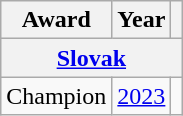<table class="wikitable">
<tr>
<th>Award</th>
<th>Year</th>
<th></th>
</tr>
<tr>
<th colspan="3"><a href='#'>Slovak</a></th>
</tr>
<tr>
<td>Champion</td>
<td><a href='#'>2023</a></td>
<td></td>
</tr>
</table>
